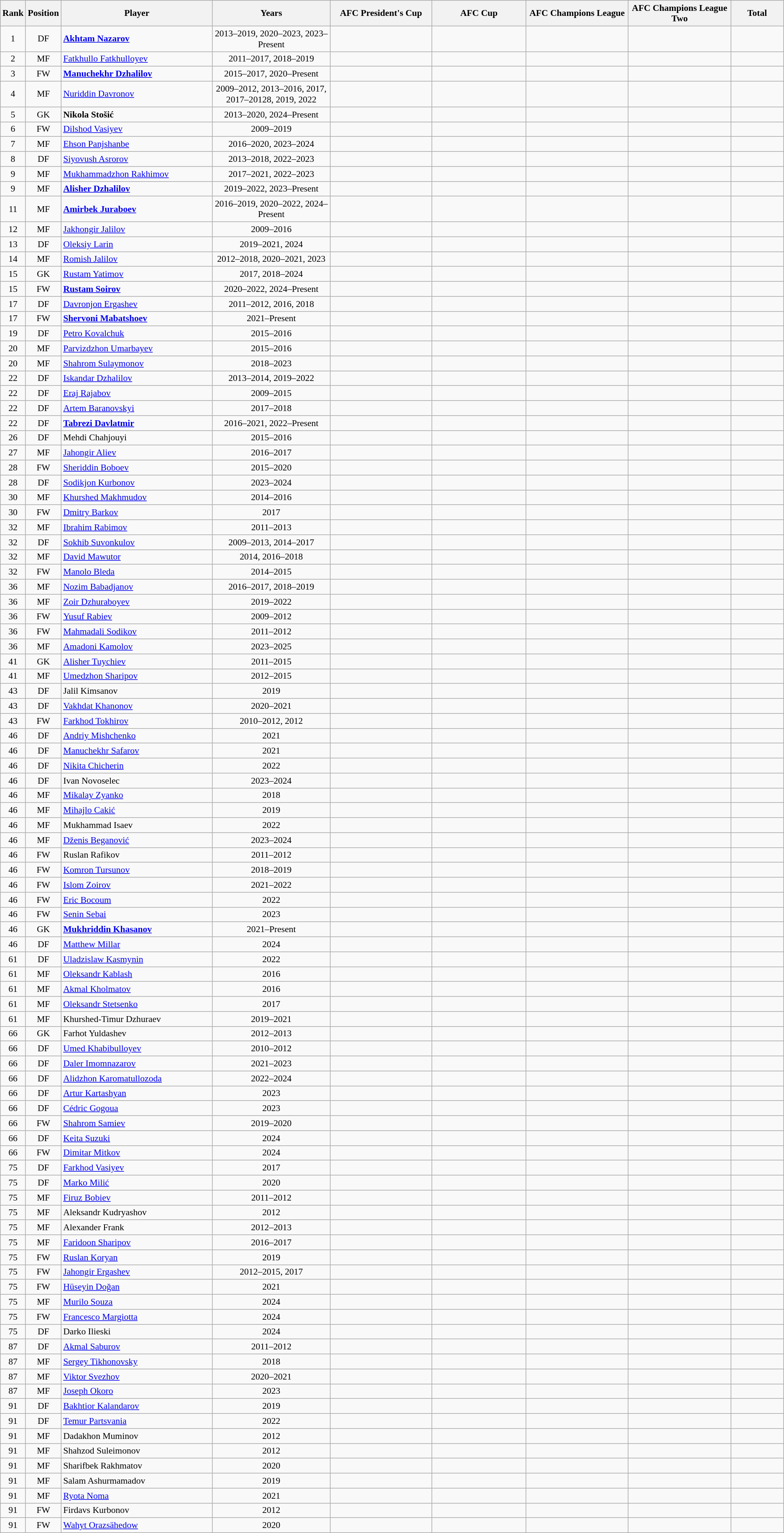<table class="wikitable sortable"  style="text-align:center; font-size:90%; ">
<tr>
<th width=20px>Rank</th>
<th width=50px>Position</th>
<th width=300px>Player</th>
<th width=250px>Years</th>
<th width=200px>AFC President's Cup</th>
<th width=200px>AFC Cup</th>
<th width=200px>AFC Champions League</th>
<th width=200px>AFC Champions League Two</th>
<th width=100px>Total</th>
</tr>
<tr>
<td>1</td>
<td>DF</td>
<td align="left"> <strong><a href='#'>Akhtam Nazarov</a></strong></td>
<td>2013–2019, 2020–2023, 2023–Present</td>
<td></td>
<td></td>
<td></td>
<td></td>
<td></td>
</tr>
<tr>
<td>2</td>
<td>MF</td>
<td align="left"> <a href='#'>Fatkhullo Fatkhulloyev</a></td>
<td>2011–2017, 2018–2019</td>
<td></td>
<td></td>
<td></td>
<td></td>
<td></td>
</tr>
<tr>
<td>3</td>
<td>FW</td>
<td align="left"> <strong><a href='#'>Manuchekhr Dzhalilov</a></strong></td>
<td>2015–2017, 2020–Present</td>
<td></td>
<td></td>
<td></td>
<td></td>
<td></td>
</tr>
<tr>
<td>4</td>
<td>MF</td>
<td align="left"> <a href='#'>Nuriddin Davronov</a></td>
<td>2009–2012, 2013–2016, 2017, <br> 2017–20128, 2019, 2022</td>
<td></td>
<td></td>
<td></td>
<td></td>
<td></td>
</tr>
<tr>
<td>5</td>
<td>GK</td>
<td align="left"> <strong>Nikola Stošić</strong></td>
<td>2013–2020, 2024–Present</td>
<td></td>
<td></td>
<td></td>
<td></td>
<td></td>
</tr>
<tr>
<td>6</td>
<td>FW</td>
<td align="left"> <a href='#'>Dilshod Vasiyev</a></td>
<td>2009–2019</td>
<td></td>
<td></td>
<td></td>
<td></td>
<td></td>
</tr>
<tr>
<td>7</td>
<td>MF</td>
<td align="left"> <a href='#'>Ehson Panjshanbe</a></td>
<td>2016–2020, 2023–2024</td>
<td></td>
<td></td>
<td></td>
<td></td>
<td></td>
</tr>
<tr>
<td>8</td>
<td>DF</td>
<td align="left"> <a href='#'>Siyovush Asrorov</a></td>
<td>2013–2018, 2022–2023</td>
<td></td>
<td></td>
<td></td>
<td></td>
<td></td>
</tr>
<tr>
<td>9</td>
<td>MF</td>
<td align="left"> <a href='#'>Mukhammadzhon Rakhimov</a></td>
<td>2017–2021, 2022–2023</td>
<td></td>
<td></td>
<td></td>
<td></td>
<td></td>
</tr>
<tr>
<td>9</td>
<td>MF</td>
<td align="left"> <strong><a href='#'>Alisher Dzhalilov</a></strong></td>
<td>2019–2022, 2023–Present</td>
<td></td>
<td></td>
<td></td>
<td></td>
<td></td>
</tr>
<tr>
<td>11</td>
<td>MF</td>
<td align="left"> <strong><a href='#'>Amirbek Juraboev</a></strong></td>
<td>2016–2019, 2020–2022, 2024–Present</td>
<td></td>
<td></td>
<td></td>
<td></td>
<td></td>
</tr>
<tr>
<td>12</td>
<td>MF</td>
<td align="left"> <a href='#'>Jakhongir Jalilov</a></td>
<td>2009–2016</td>
<td></td>
<td></td>
<td></td>
<td></td>
<td></td>
</tr>
<tr>
<td>13</td>
<td>DF</td>
<td align="left"> <a href='#'>Oleksiy Larin</a></td>
<td>2019–2021, 2024</td>
<td></td>
<td></td>
<td></td>
<td></td>
<td></td>
</tr>
<tr>
<td>14</td>
<td>MF</td>
<td align="left"> <a href='#'>Romish Jalilov</a></td>
<td>2012–2018, 2020–2021, 2023</td>
<td></td>
<td></td>
<td></td>
<td></td>
<td></td>
</tr>
<tr>
<td>15</td>
<td>GK</td>
<td align="left"> <a href='#'>Rustam Yatimov</a></td>
<td>2017, 2018–2024</td>
<td></td>
<td></td>
<td></td>
<td></td>
<td></td>
</tr>
<tr>
<td>15</td>
<td>FW</td>
<td align="left"> <strong><a href='#'>Rustam Soirov</a></strong></td>
<td>2020–2022, 2024–Present</td>
<td></td>
<td></td>
<td></td>
<td></td>
<td></td>
</tr>
<tr>
<td>17</td>
<td>DF</td>
<td align="left"> <a href='#'>Davronjon Ergashev</a></td>
<td>2011–2012, 2016, 2018</td>
<td></td>
<td></td>
<td></td>
<td></td>
<td></td>
</tr>
<tr>
<td>17</td>
<td>FW</td>
<td align="left"> <strong><a href='#'>Shervoni Mabatshoev</a></strong></td>
<td>2021–Present</td>
<td></td>
<td></td>
<td></td>
<td></td>
<td></td>
</tr>
<tr>
<td>19</td>
<td>DF</td>
<td align="left"> <a href='#'>Petro Kovalchuk</a></td>
<td>2015–2016</td>
<td></td>
<td></td>
<td></td>
<td></td>
<td></td>
</tr>
<tr>
<td>20</td>
<td>MF</td>
<td align="left"> <a href='#'>Parvizdzhon Umarbayev</a></td>
<td>2015–2016</td>
<td></td>
<td></td>
<td></td>
<td></td>
<td></td>
</tr>
<tr>
<td>20</td>
<td>MF</td>
<td align="left"> <a href='#'>Shahrom Sulaymonov</a></td>
<td>2018–2023</td>
<td></td>
<td></td>
<td></td>
<td></td>
<td></td>
</tr>
<tr>
<td>22</td>
<td>DF</td>
<td align="left"> <a href='#'>Iskandar Dzhalilov</a></td>
<td>2013–2014, 2019–2022</td>
<td></td>
<td></td>
<td></td>
<td></td>
<td></td>
</tr>
<tr>
<td>22</td>
<td>DF</td>
<td align="left"> <a href='#'>Eraj Rajabov</a></td>
<td>2009–2015</td>
<td></td>
<td></td>
<td></td>
<td></td>
<td></td>
</tr>
<tr>
<td>22</td>
<td>DF</td>
<td align="left"> <a href='#'>Artem Baranovskyi</a></td>
<td>2017–2018</td>
<td></td>
<td></td>
<td></td>
<td></td>
<td></td>
</tr>
<tr>
<td>22</td>
<td>DF</td>
<td align="left"> <strong><a href='#'>Tabrezi Davlatmir</a></strong></td>
<td>2016–2021, 2022–Present</td>
<td></td>
<td></td>
<td></td>
<td></td>
<td></td>
</tr>
<tr>
<td>26</td>
<td>DF</td>
<td align="left"> Mehdi Chahjouyi</td>
<td>2015–2016</td>
<td></td>
<td></td>
<td></td>
<td></td>
<td></td>
</tr>
<tr>
<td>27</td>
<td>MF</td>
<td align="left"> <a href='#'>Jahongir Aliev</a></td>
<td>2016–2017</td>
<td></td>
<td></td>
<td></td>
<td></td>
<td></td>
</tr>
<tr>
<td>28</td>
<td>FW</td>
<td align="left"> <a href='#'>Sheriddin Boboev</a></td>
<td>2015–2020</td>
<td></td>
<td></td>
<td></td>
<td></td>
<td></td>
</tr>
<tr>
<td>28</td>
<td>DF</td>
<td align="left"> <a href='#'>Sodikjon Kurbonov</a></td>
<td>2023–2024</td>
<td></td>
<td></td>
<td></td>
<td></td>
<td></td>
</tr>
<tr>
<td>30</td>
<td>MF</td>
<td align="left"> <a href='#'>Khurshed Makhmudov</a></td>
<td>2014–2016</td>
<td></td>
<td></td>
<td></td>
<td></td>
<td></td>
</tr>
<tr>
<td>30</td>
<td>FW</td>
<td align="left"> <a href='#'>Dmitry Barkov</a></td>
<td>2017</td>
<td></td>
<td></td>
<td></td>
<td></td>
<td></td>
</tr>
<tr>
<td>32</td>
<td>MF</td>
<td align="left"> <a href='#'>Ibrahim Rabimov</a></td>
<td>2011–2013</td>
<td></td>
<td></td>
<td></td>
<td></td>
<td></td>
</tr>
<tr>
<td>32</td>
<td>DF</td>
<td align="left"> <a href='#'>Sokhib Suvonkulov</a></td>
<td>2009–2013, 2014–2017</td>
<td></td>
<td></td>
<td></td>
<td></td>
<td></td>
</tr>
<tr>
<td>32</td>
<td>MF</td>
<td align="left"> <a href='#'>David Mawutor</a></td>
<td>2014, 2016–2018</td>
<td></td>
<td></td>
<td></td>
<td></td>
<td></td>
</tr>
<tr>
<td>32</td>
<td>FW</td>
<td align="left"> <a href='#'>Manolo Bleda</a></td>
<td>2014–2015</td>
<td></td>
<td></td>
<td></td>
<td></td>
<td></td>
</tr>
<tr>
<td>36</td>
<td>MF</td>
<td align="left"> <a href='#'>Nozim Babadjanov</a></td>
<td>2016–2017, 2018–2019</td>
<td></td>
<td></td>
<td></td>
<td></td>
<td></td>
</tr>
<tr>
<td>36</td>
<td>MF</td>
<td align="left"> <a href='#'>Zoir Dzhuraboyev</a></td>
<td>2019–2022</td>
<td></td>
<td></td>
<td></td>
<td></td>
<td></td>
</tr>
<tr>
<td>36</td>
<td>FW</td>
<td align="left"> <a href='#'>Yusuf Rabiev</a></td>
<td>2009–2012</td>
<td></td>
<td></td>
<td></td>
<td></td>
<td></td>
</tr>
<tr>
<td>36</td>
<td>FW</td>
<td align="left"> <a href='#'>Mahmadali Sodikov</a></td>
<td>2011–2012</td>
<td></td>
<td></td>
<td></td>
<td></td>
<td></td>
</tr>
<tr>
<td>36</td>
<td>MF</td>
<td align="left"> <a href='#'>Amadoni Kamolov</a></td>
<td>2023–2025</td>
<td></td>
<td></td>
<td></td>
<td></td>
<td></td>
</tr>
<tr>
<td>41</td>
<td>GK</td>
<td align="left"> <a href='#'>Alisher Tuychiev</a></td>
<td>2011–2015</td>
<td></td>
<td></td>
<td></td>
<td></td>
<td></td>
</tr>
<tr>
<td>41</td>
<td>MF</td>
<td align="left"> <a href='#'>Umedzhon Sharipov</a></td>
<td>2012–2015</td>
<td></td>
<td></td>
<td></td>
<td></td>
<td></td>
</tr>
<tr>
<td>43</td>
<td>DF</td>
<td align="left"> Jalil Kimsanov</td>
<td>2019</td>
<td></td>
<td></td>
<td></td>
<td></td>
<td></td>
</tr>
<tr>
<td>43</td>
<td>DF</td>
<td align="left"> <a href='#'>Vakhdat Khanonov</a></td>
<td>2020–2021</td>
<td></td>
<td></td>
<td></td>
<td></td>
<td></td>
</tr>
<tr>
<td>43</td>
<td>FW</td>
<td align="left"> <a href='#'>Farkhod Tokhirov</a></td>
<td>2010–2012, 2012</td>
<td></td>
<td></td>
<td></td>
<td></td>
<td></td>
</tr>
<tr>
<td>46</td>
<td>DF</td>
<td align="left"> <a href='#'>Andriy Mishchenko</a></td>
<td>2021</td>
<td></td>
<td></td>
<td></td>
<td></td>
<td></td>
</tr>
<tr>
<td>46</td>
<td>DF</td>
<td align="left"> <a href='#'>Manuchekhr Safarov</a></td>
<td>2021</td>
<td></td>
<td></td>
<td></td>
<td></td>
<td></td>
</tr>
<tr>
<td>46</td>
<td>DF</td>
<td align="left"> <a href='#'>Nikita Chicherin</a></td>
<td>2022</td>
<td></td>
<td></td>
<td></td>
<td></td>
<td></td>
</tr>
<tr>
<td>46</td>
<td>DF</td>
<td align="left"> Ivan Novoselec</td>
<td>2023–2024</td>
<td></td>
<td></td>
<td></td>
<td></td>
<td></td>
</tr>
<tr>
<td>46</td>
<td>MF</td>
<td align="left"> <a href='#'>Mikalay Zyanko</a></td>
<td>2018</td>
<td></td>
<td></td>
<td></td>
<td></td>
<td></td>
</tr>
<tr>
<td>46</td>
<td>MF</td>
<td align="left"> <a href='#'>Mihajlo Cakić</a></td>
<td>2019</td>
<td></td>
<td></td>
<td></td>
<td></td>
<td></td>
</tr>
<tr>
<td>46</td>
<td>MF</td>
<td align="left"> Mukhammad Isaev</td>
<td>2022</td>
<td></td>
<td></td>
<td></td>
<td></td>
<td></td>
</tr>
<tr>
<td>46</td>
<td>MF</td>
<td align="left"> <a href='#'>Dženis Beganović</a></td>
<td>2023–2024</td>
<td></td>
<td></td>
<td></td>
<td></td>
<td></td>
</tr>
<tr>
<td>46</td>
<td>FW</td>
<td align="left"> Ruslan Rafikov</td>
<td>2011–2012</td>
<td></td>
<td></td>
<td></td>
<td></td>
<td></td>
</tr>
<tr>
<td>46</td>
<td>FW</td>
<td align="left"> <a href='#'>Komron Tursunov</a></td>
<td>2018–2019</td>
<td></td>
<td></td>
<td></td>
<td></td>
<td></td>
</tr>
<tr>
<td>46</td>
<td>FW</td>
<td align="left"> <a href='#'>Islom Zoirov</a></td>
<td>2021–2022</td>
<td></td>
<td></td>
<td></td>
<td></td>
<td></td>
</tr>
<tr>
<td>46</td>
<td>FW</td>
<td align="left"> <a href='#'>Eric Bocoum</a></td>
<td>2022</td>
<td></td>
<td></td>
<td></td>
<td></td>
<td></td>
</tr>
<tr>
<td>46</td>
<td>FW</td>
<td align="left"> <a href='#'>Senin Sebai</a></td>
<td>2023</td>
<td></td>
<td></td>
<td></td>
<td></td>
<td></td>
</tr>
<tr>
<td>46</td>
<td>GK</td>
<td align="left"> <strong><a href='#'>Mukhriddin Khasanov</a></strong></td>
<td>2021–Present</td>
<td></td>
<td></td>
<td></td>
<td></td>
<td></td>
</tr>
<tr>
<td>46</td>
<td>DF</td>
<td align="left"> <a href='#'>Matthew Millar</a></td>
<td>2024</td>
<td></td>
<td></td>
<td></td>
<td></td>
<td></td>
</tr>
<tr>
<td>61</td>
<td>DF</td>
<td align="left"> <a href='#'>Uladzislaw Kasmynin</a></td>
<td>2022</td>
<td></td>
<td></td>
<td></td>
<td></td>
<td></td>
</tr>
<tr>
<td>61</td>
<td>MF</td>
<td align="left"> <a href='#'>Oleksandr Kablash</a></td>
<td>2016</td>
<td></td>
<td></td>
<td></td>
<td></td>
<td></td>
</tr>
<tr>
<td>61</td>
<td>MF</td>
<td align="left"> <a href='#'>Akmal Kholmatov</a></td>
<td>2016</td>
<td></td>
<td></td>
<td></td>
<td></td>
<td></td>
</tr>
<tr>
<td>61</td>
<td>MF</td>
<td align="left"> <a href='#'>Oleksandr Stetsenko</a></td>
<td>2017</td>
<td></td>
<td></td>
<td></td>
<td></td>
<td></td>
</tr>
<tr>
<td>61</td>
<td>MF</td>
<td align="left"> Khurshed-Timur Dzhuraev</td>
<td>2019–2021</td>
<td></td>
<td></td>
<td></td>
<td></td>
<td></td>
</tr>
<tr>
<td>66</td>
<td>GK</td>
<td align="left"> Farhot Yuldashev</td>
<td>2012–2013</td>
<td></td>
<td></td>
<td></td>
<td></td>
<td></td>
</tr>
<tr>
<td>66</td>
<td>DF</td>
<td align="left"> <a href='#'>Umed Khabibulloyev</a></td>
<td>2010–2012</td>
<td></td>
<td></td>
<td></td>
<td></td>
<td></td>
</tr>
<tr>
<td>66</td>
<td>DF</td>
<td align="left"> <a href='#'>Daler Imomnazarov</a></td>
<td>2021–2023</td>
<td></td>
<td></td>
<td></td>
<td></td>
<td></td>
</tr>
<tr>
<td>66</td>
<td>DF</td>
<td align="left"> <a href='#'>Alidzhon Karomatullozoda</a></td>
<td>2022–2024</td>
<td></td>
<td></td>
<td></td>
<td></td>
<td></td>
</tr>
<tr>
<td>66</td>
<td>DF</td>
<td align="left"> <a href='#'>Artur Kartashyan</a></td>
<td>2023</td>
<td></td>
<td></td>
<td></td>
<td></td>
<td></td>
</tr>
<tr>
<td>66</td>
<td>DF</td>
<td align="left"> <a href='#'>Cédric Gogoua</a></td>
<td>2023</td>
<td></td>
<td></td>
<td></td>
<td></td>
<td></td>
</tr>
<tr>
<td>66</td>
<td>FW</td>
<td align="left"> <a href='#'>Shahrom Samiev</a></td>
<td>2019–2020</td>
<td></td>
<td></td>
<td></td>
<td></td>
<td></td>
</tr>
<tr>
<td>66</td>
<td>DF</td>
<td align="left"> <a href='#'>Keita Suzuki</a></td>
<td>2024</td>
<td></td>
<td></td>
<td></td>
<td></td>
<td></td>
</tr>
<tr>
<td>66</td>
<td>FW</td>
<td align="left"> <a href='#'>Dimitar Mitkov</a></td>
<td>2024</td>
<td></td>
<td></td>
<td></td>
<td></td>
<td></td>
</tr>
<tr>
<td>75</td>
<td>DF</td>
<td align="left"> <a href='#'>Farkhod Vasiyev</a></td>
<td>2017</td>
<td></td>
<td></td>
<td></td>
<td></td>
<td></td>
</tr>
<tr>
<td>75</td>
<td>DF</td>
<td align="left"> <a href='#'>Marko Milić</a></td>
<td>2020</td>
<td></td>
<td></td>
<td></td>
<td></td>
<td></td>
</tr>
<tr>
<td>75</td>
<td>MF</td>
<td align="left"> <a href='#'>Firuz Bobiev</a></td>
<td>2011–2012</td>
<td></td>
<td></td>
<td></td>
<td></td>
<td></td>
</tr>
<tr>
<td>75</td>
<td>MF</td>
<td align="left"> Aleksandr Kudryashov</td>
<td>2012</td>
<td></td>
<td></td>
<td></td>
<td></td>
<td></td>
</tr>
<tr>
<td>75</td>
<td>MF</td>
<td align="left"> Alexander Frank</td>
<td>2012–2013</td>
<td></td>
<td></td>
<td></td>
<td></td>
<td></td>
</tr>
<tr>
<td>75</td>
<td>MF</td>
<td align="left"> <a href='#'>Faridoon Sharipov</a></td>
<td>2016–2017</td>
<td></td>
<td></td>
<td></td>
<td></td>
<td></td>
</tr>
<tr>
<td>75</td>
<td>FW</td>
<td align="left"> <a href='#'>Ruslan Koryan</a></td>
<td>2019</td>
<td></td>
<td></td>
<td></td>
<td></td>
<td></td>
</tr>
<tr>
<td>75</td>
<td>FW</td>
<td align="left"> <a href='#'>Jahongir Ergashev</a></td>
<td>2012–2015, 2017</td>
<td></td>
<td></td>
<td></td>
<td></td>
<td></td>
</tr>
<tr>
<td>75</td>
<td>FW</td>
<td align="left"> <a href='#'>Hüseyin Doğan</a></td>
<td>2021</td>
<td></td>
<td></td>
<td></td>
<td></td>
<td></td>
</tr>
<tr>
<td>75</td>
<td>MF</td>
<td align="left"> <a href='#'>Murilo Souza</a></td>
<td>2024</td>
<td></td>
<td></td>
<td></td>
<td></td>
<td></td>
</tr>
<tr>
<td>75</td>
<td>FW</td>
<td align="left"> <a href='#'>Francesco Margiotta</a></td>
<td>2024</td>
<td></td>
<td></td>
<td></td>
<td></td>
<td></td>
</tr>
<tr>
<td>75</td>
<td>DF</td>
<td align="left"> Darko Ilieski</td>
<td>2024</td>
<td></td>
<td></td>
<td></td>
<td></td>
<td></td>
</tr>
<tr>
<td>87</td>
<td>DF</td>
<td align="left"> <a href='#'>Akmal Saburov</a></td>
<td>2011–2012</td>
<td></td>
<td></td>
<td></td>
<td></td>
<td></td>
</tr>
<tr>
<td>87</td>
<td>MF</td>
<td align="left"> <a href='#'>Sergey Tikhonovsky</a></td>
<td>2018</td>
<td></td>
<td></td>
<td></td>
<td></td>
<td></td>
</tr>
<tr>
<td>87</td>
<td>MF</td>
<td align="left"> <a href='#'>Viktor Svezhov</a></td>
<td>2020–2021</td>
<td></td>
<td></td>
<td></td>
<td></td>
<td></td>
</tr>
<tr>
<td>87</td>
<td>MF</td>
<td align="left"> <a href='#'>Joseph Okoro</a></td>
<td>2023</td>
<td></td>
<td></td>
<td></td>
<td></td>
<td></td>
</tr>
<tr>
<td>91</td>
<td>DF</td>
<td align="left"> <a href='#'>Bakhtior Kalandarov</a></td>
<td>2019</td>
<td></td>
<td></td>
<td></td>
<td></td>
<td></td>
</tr>
<tr>
<td>91</td>
<td>DF</td>
<td align="left"> <a href='#'>Temur Partsvania</a></td>
<td>2022</td>
<td></td>
<td></td>
<td></td>
<td></td>
<td></td>
</tr>
<tr>
<td>91</td>
<td>MF</td>
<td align="left"> Dadakhon Muminov</td>
<td>2012</td>
<td></td>
<td></td>
<td></td>
<td></td>
<td></td>
</tr>
<tr>
<td>91</td>
<td>MF</td>
<td align="left"> Shahzod Suleimonov</td>
<td>2012</td>
<td></td>
<td></td>
<td></td>
<td></td>
<td></td>
</tr>
<tr>
<td>91</td>
<td>MF</td>
<td align="left"> Sharifbek Rakhmatov</td>
<td>2020</td>
<td></td>
<td></td>
<td></td>
<td></td>
<td></td>
</tr>
<tr>
<td>91</td>
<td>MF</td>
<td align="left"> Salam Ashurmamadov</td>
<td>2019</td>
<td></td>
<td></td>
<td></td>
<td></td>
<td></td>
</tr>
<tr>
<td>91</td>
<td>MF</td>
<td align="left"> <a href='#'>Ryota Noma</a></td>
<td>2021</td>
<td></td>
<td></td>
<td></td>
<td></td>
<td></td>
</tr>
<tr>
<td>91</td>
<td>FW</td>
<td align="left"> Firdavs Kurbonov</td>
<td>2012</td>
<td></td>
<td></td>
<td></td>
<td></td>
<td></td>
</tr>
<tr>
<td>91</td>
<td>FW</td>
<td align="left"> <a href='#'>Wahyt Orazsähedow</a></td>
<td>2020</td>
<td></td>
<td></td>
<td></td>
<td></td>
<td></td>
</tr>
</table>
